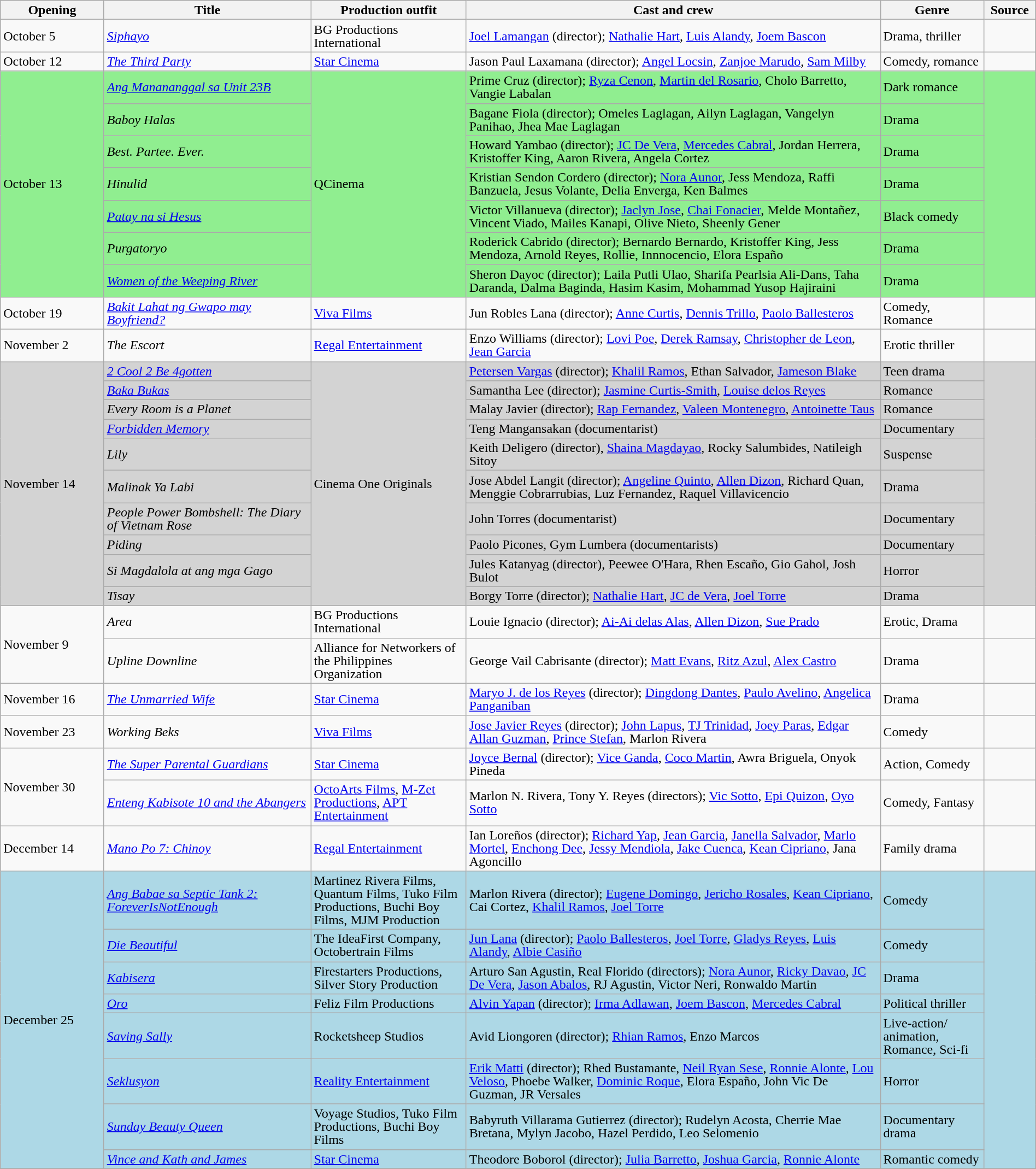<table class="wikitable" style="text-align:left; font-size:100%; line-height:16px;" width="100%">
<tr>
<th style="width:10%;">Opening</th>
<th style="width:20%;">Title</th>
<th style="width:15%;">Production outfit</th>
<th style="width:40%;">Cast and crew</th>
<th style="width:10%;">Genre</th>
<th style="width:05%;">Source</th>
</tr>
<tr>
<td>October 5</td>
<td><em><a href='#'>Siphayo</a></em></td>
<td>BG Productions International</td>
<td style="text-align:left;"><a href='#'>Joel Lamangan</a> (director); <a href='#'>Nathalie Hart</a>, <a href='#'>Luis Alandy</a>, <a href='#'>Joem Bascon</a></td>
<td>Drama, thriller</td>
<td></td>
</tr>
<tr>
<td>October 12</td>
<td><em><a href='#'>The Third Party</a></em></td>
<td><a href='#'>Star Cinema</a></td>
<td style="text-align:left;">Jason Paul Laxamana (director); <a href='#'>Angel Locsin</a>, <a href='#'>Zanjoe Marudo</a>, <a href='#'>Sam Milby</a></td>
<td style="text-align:left;">Comedy, romance</td>
<td></td>
</tr>
<tr>
<td style="background:#90EE90;" rowspan="7">October 13</td>
<td style="background:#90EE90;"><em><a href='#'>Ang Manananggal sa Unit 23B</a></em></td>
<td style="background:#90EE90;" rowspan="7">QCinema</td>
<td style="background:#90EE90;">Prime Cruz (director); <a href='#'>Ryza Cenon</a>, <a href='#'>Martin del Rosario</a>, Cholo Barretto, Vangie Labalan</td>
<td style="background:#90EE90;">Dark romance</td>
<td rowspan=7 style="background:#90EE90;"></td>
</tr>
<tr>
<td style="background:#90EE90;"><em>Baboy Halas</em></td>
<td style="background:#90EE90;">Bagane Fiola (director); Omeles Laglagan, Ailyn Laglagan, Vangelyn Panihao, Jhea Mae Laglagan</td>
<td style="background:#90EE90;">Drama</td>
</tr>
<tr>
<td style="background:#90EE90;"><em>Best. Partee. Ever.</em></td>
<td style="background:#90EE90;">Howard Yambao (director); <a href='#'>JC De Vera</a>, <a href='#'>Mercedes Cabral</a>, Jordan Herrera, Kristoffer King, Aaron Rivera, Angela Cortez</td>
<td style="background:#90EE90;">Drama</td>
</tr>
<tr>
<td style="background:#90EE90;"><em>Hinulid</em></td>
<td style="background:#90EE90;">Kristian Sendon Cordero (director); <a href='#'>Nora Aunor</a>, Jess Mendoza, Raffi Banzuela, Jesus Volante, Delia Enverga, Ken Balmes</td>
<td style="background:#90EE90;">Drama</td>
</tr>
<tr>
<td style="background:#90EE90;"><em><a href='#'>Patay na si Hesus</a></em></td>
<td style="background:#90EE90;">Victor Villanueva (director); <a href='#'>Jaclyn Jose</a>, <a href='#'>Chai Fonacier</a>, Melde Montañez, Vincent Viado, Mailes Kanapi, Olive Nieto, Sheenly Gener</td>
<td style="background:#90EE90;">Black comedy</td>
</tr>
<tr>
<td style="background:#90EE90;"><em>Purgatoryo</em></td>
<td style="background:#90EE90;">Roderick Cabrido (director); Bernardo Bernardo, Kristoffer King, Jess Mendoza, Arnold Reyes, Rollie, Innnocencio, Elora Españo</td>
<td style="background:#90EE90;">Drama</td>
</tr>
<tr>
<td style="background:#90EE90;"><em><a href='#'>Women of the Weeping River</a></em></td>
<td style="background:#90EE90;">Sheron Dayoc (director); Laila Putli Ulao, Sharifa Pearlsia Ali-Dans, Taha Daranda, Dalma Baginda, Hasim Kasim, Mohammad Yusop Hajiraini</td>
<td style="background:#90EE90;">Drama</td>
</tr>
<tr>
<td>October 19</td>
<td><em><a href='#'>Bakit Lahat ng Gwapo may Boyfriend?</a></em></td>
<td><a href='#'>Viva Films</a></td>
<td style="text-align:left;">Jun Robles Lana (director); <a href='#'>Anne Curtis</a>, <a href='#'>Dennis Trillo</a>, <a href='#'>Paolo Ballesteros</a></td>
<td style="text-align:left;">Comedy, Romance</td>
<td></td>
</tr>
<tr>
<td>November 2</td>
<td><em>The Escort</em></td>
<td><a href='#'>Regal Entertainment</a></td>
<td>Enzo Williams (director); <a href='#'>Lovi Poe</a>, <a href='#'>Derek Ramsay</a>, <a href='#'>Christopher de Leon</a>, <a href='#'>Jean Garcia</a></td>
<td>Erotic thriller</td>
<td></td>
</tr>
<tr>
<td style="background:#D3D3D3;" rowspan=10>November 14</td>
<td style="background:#D3D3D3;"><em><a href='#'>2 Cool 2 Be 4gotten</a></em></td>
<td style="background:#D3D3D3;" rowspan=10>Cinema One Originals</td>
<td style="background:#D3D3D3;"><a href='#'>Petersen Vargas</a> (director); <a href='#'>Khalil Ramos</a>, Ethan Salvador, <a href='#'>Jameson Blake</a></td>
<td style="background:#D3D3D3;">Teen drama</td>
<td rowspan=10 style="background:#D3D3D3;"></td>
</tr>
<tr>
<td style="background:#D3D3D3;"><em><a href='#'>Baka Bukas</a></em></td>
<td style="background:#D3D3D3;">Samantha Lee (director); <a href='#'>Jasmine Curtis-Smith</a>, <a href='#'>Louise delos Reyes</a></td>
<td style="background:#D3D3D3;">Romance</td>
</tr>
<tr>
<td style="background:#D3D3D3;"><em>Every Room is a Planet</em></td>
<td style="background:#D3D3D3;">Malay Javier (director); <a href='#'>Rap Fernandez</a>, <a href='#'>Valeen Montenegro</a>, <a href='#'>Antoinette Taus</a></td>
<td style="background:#D3D3D3;">Romance</td>
</tr>
<tr>
<td style="background:#D3D3D3;"><em><a href='#'>Forbidden Memory</a></em></td>
<td style="background:#D3D3D3;">Teng Mangansakan (documentarist)</td>
<td style="background:#D3D3D3;">Documentary</td>
</tr>
<tr>
<td style="background:#D3D3D3;"><em>Lily</em></td>
<td style="background:#D3D3D3;">Keith Deligero (director), <a href='#'>Shaina Magdayao</a>, Rocky Salumbides, Natileigh Sitoy</td>
<td style="background:#D3D3D3;">Suspense</td>
</tr>
<tr>
<td style="background:#D3D3D3;"><em>Malinak Ya Labi</em></td>
<td style="background:#D3D3D3;">Jose Abdel Langit (director); <a href='#'>Angeline Quinto</a>, <a href='#'>Allen Dizon</a>, Richard Quan, Menggie Cobrarrubias, Luz Fernandez, Raquel Villavicencio</td>
<td style="background:#D3D3D3;">Drama</td>
</tr>
<tr>
<td style="background:#D3D3D3;"><em>People Power Bombshell: The Diary of Vietnam Rose</em></td>
<td style="background:#D3D3D3;">John Torres (documentarist)</td>
<td style="background:#D3D3D3;">Documentary</td>
</tr>
<tr>
<td style="background:#D3D3D3;"><em>Piding</em></td>
<td style="background:#D3D3D3;">Paolo Picones, Gym Lumbera (documentarists)</td>
<td style="background:#D3D3D3;">Documentary</td>
</tr>
<tr>
<td style="background:#D3D3D3;"><em>Si Magdalola at ang mga Gago</em></td>
<td style="background:#D3D3D3;">Jules Katanyag (director), Peewee O'Hara, Rhen Escaño, Gio Gahol, Josh Bulot</td>
<td style="background:#D3D3D3;">Horror</td>
</tr>
<tr>
<td style="background:#D3D3D3;"><em>Tisay</em></td>
<td style="background:#D3D3D3;">Borgy Torre (director); <a href='#'>Nathalie Hart</a>, <a href='#'>JC de Vera</a>, <a href='#'>Joel Torre</a></td>
<td style="background:#D3D3D3;">Drama</td>
</tr>
<tr>
<td rowspan=2>November 9</td>
<td><em>Area</em></td>
<td>BG Productions International</td>
<td>Louie Ignacio (director); <a href='#'>Ai-Ai delas Alas</a>, <a href='#'>Allen Dizon</a>, <a href='#'>Sue Prado</a></td>
<td>Erotic, Drama</td>
<td></td>
</tr>
<tr>
<td><em>Upline Downline</em></td>
<td>Alliance for Networkers of the Philippines Organization</td>
<td>George Vail Cabrisante (director); <a href='#'>Matt Evans</a>, <a href='#'>Ritz Azul</a>, <a href='#'>Alex Castro</a></td>
<td>Drama</td>
<td></td>
</tr>
<tr>
<td>November 16</td>
<td><em><a href='#'>The Unmarried Wife</a></em></td>
<td><a href='#'>Star Cinema</a></td>
<td style="text-align:left;"><a href='#'>Maryo J. de los Reyes</a> (director); <a href='#'>Dingdong Dantes</a>, <a href='#'>Paulo Avelino</a>, <a href='#'>Angelica Panganiban</a></td>
<td style="text-align:left;">Drama</td>
<td></td>
</tr>
<tr>
<td>November 23</td>
<td><em>Working Beks</em></td>
<td><a href='#'>Viva Films</a></td>
<td><a href='#'>Jose Javier Reyes</a> (director); <a href='#'>John Lapus</a>, <a href='#'>TJ Trinidad</a>, <a href='#'>Joey Paras</a>, <a href='#'>Edgar Allan Guzman</a>, <a href='#'>Prince Stefan</a>, Marlon Rivera</td>
<td>Comedy</td>
<td></td>
</tr>
<tr>
<td rowspan=2>November 30</td>
<td><em><a href='#'>The Super Parental Guardians</a></em></td>
<td><a href='#'>Star Cinema</a></td>
<td><a href='#'>Joyce Bernal</a> (director); <a href='#'>Vice Ganda</a>, <a href='#'>Coco Martin</a>, Awra Briguela, Onyok Pineda</td>
<td>Action, Comedy</td>
<td></td>
</tr>
<tr>
<td><em><a href='#'>Enteng Kabisote 10 and the Abangers</a></em></td>
<td><a href='#'>OctoArts Films</a>, <a href='#'>M-Zet Productions</a>, <a href='#'>APT Entertainment</a></td>
<td>Marlon N. Rivera, Tony Y. Reyes (directors); <a href='#'>Vic Sotto</a>, <a href='#'>Epi Quizon</a>, <a href='#'>Oyo Sotto</a></td>
<td>Comedy, Fantasy</td>
<td></td>
</tr>
<tr>
<td>December 14</td>
<td><em><a href='#'>Mano Po 7: Chinoy</a></em></td>
<td><a href='#'>Regal Entertainment</a></td>
<td>Ian Loreños (director); <a href='#'>Richard Yap</a>, <a href='#'>Jean Garcia</a>, <a href='#'>Janella Salvador</a>, <a href='#'>Marlo Mortel</a>, <a href='#'>Enchong Dee</a>, <a href='#'>Jessy Mendiola</a>, <a href='#'>Jake Cuenca</a>, <a href='#'>Kean Cipriano</a>, Jana Agoncillo</td>
<td>Family drama</td>
<td></td>
</tr>
<tr>
<td style="background:#ADD8E6;" rowspan="8">December 25</td>
<td style="background:#ADD8E6;"><em><a href='#'>Ang Babae sa Septic Tank 2: ForeverIsNotEnough</a></em></td>
<td style="background:#ADD8E6;">Martinez Rivera Films, Quantum Films, Tuko Film Productions, Buchi Boy Films, MJM Production</td>
<td style="background:#ADD8E6;">Marlon Rivera (director); <a href='#'>Eugene Domingo</a>, <a href='#'>Jericho Rosales</a>, <a href='#'>Kean Cipriano</a>, Cai Cortez, <a href='#'>Khalil Ramos</a>, <a href='#'>Joel Torre</a></td>
<td style="background:#ADD8E6;">Comedy</td>
<td style="background:#ADD8E6;" rowspan="8"></td>
</tr>
<tr>
<td style="background:#ADD8E6;"><em><a href='#'>Die Beautiful</a></em></td>
<td style="background:#ADD8E6;">The IdeaFirst Company, Octobertrain Films</td>
<td style="background:#ADD8E6;"><a href='#'>Jun Lana</a> (director); <a href='#'>Paolo Ballesteros</a>, <a href='#'>Joel Torre</a>, <a href='#'>Gladys Reyes</a>, <a href='#'>Luis Alandy</a>, <a href='#'>Albie Casiño</a></td>
<td style="background:#ADD8E6;">Comedy</td>
</tr>
<tr>
<td style="background:#ADD8E6;"><em><a href='#'>Kabisera</a></em></td>
<td style="background:#ADD8E6;">Firestarters Productions,<br> Silver Story Production</td>
<td style="background:#ADD8E6; text-align:left;">Arturo San Agustin, Real Florido (directors); <a href='#'>Nora Aunor</a>, <a href='#'>Ricky Davao</a>, <a href='#'>JC De Vera</a>, <a href='#'>Jason Abalos</a>, RJ Agustin, Victor Neri, Ronwaldo Martin</td>
<td style="background:#ADD8E6; text-align:left;">Drama</td>
</tr>
<tr>
<td style="background:#ADD8E6;"><em><a href='#'>Oro</a></em></td>
<td style="background:#ADD8E6;">Feliz Film Productions</td>
<td style="background:#ADD8E6;"><a href='#'>Alvin Yapan</a> (director); <a href='#'>Irma Adlawan</a>, <a href='#'>Joem Bascon</a>, <a href='#'>Mercedes Cabral</a></td>
<td style="background:#ADD8E6;">Political thriller</td>
</tr>
<tr>
<td style="background:#ADD8E6;"><em><a href='#'>Saving Sally</a></em></td>
<td style="background:#ADD8E6;">Rocketsheep Studios</td>
<td style="background:#ADD8E6;">Avid Liongoren (director); <a href='#'>Rhian Ramos</a>, Enzo Marcos</td>
<td style="background:#ADD8E6;">Live-action/<br>animation, Romance, Sci-fi</td>
</tr>
<tr>
<td style="background:#ADD8E6;"><em><a href='#'>Seklusyon</a></em></td>
<td style="background:#ADD8E6;"><a href='#'>Reality Entertainment</a></td>
<td style="background:#ADD8E6;"><a href='#'>Erik Matti</a> (director); Rhed Bustamante, <a href='#'>Neil Ryan Sese</a>, <a href='#'>Ronnie Alonte</a>, <a href='#'>Lou Veloso</a>, Phoebe Walker, <a href='#'>Dominic Roque</a>, Elora Españo, John Vic De Guzman, JR Versales</td>
<td style="background:#ADD8E6;">Horror</td>
</tr>
<tr>
<td style="background:#ADD8E6;"><em><a href='#'>Sunday Beauty Queen</a></em></td>
<td style="background:#ADD8E6;">Voyage Studios, Tuko Film Productions, Buchi Boy Films</td>
<td style="background:#ADD8E6;">Babyruth Villarama Gutierrez (director); Rudelyn Acosta, Cherrie Mae Bretana, Mylyn Jacobo, Hazel Perdido, Leo Selomenio</td>
<td style="background:#ADD8E6;">Documentary drama</td>
</tr>
<tr>
<td style="background:#ADD8E6;"><em><a href='#'>Vince and Kath and James</a></em></td>
<td style="background:#ADD8E6;"><a href='#'>Star Cinema</a></td>
<td style="background:#ADD8E6;">Theodore Boborol (director); <a href='#'>Julia Barretto</a>, <a href='#'>Joshua Garcia</a>, <a href='#'>Ronnie Alonte</a></td>
<td style="background:#ADD8E6;">Romantic comedy</td>
</tr>
<tr>
</tr>
</table>
